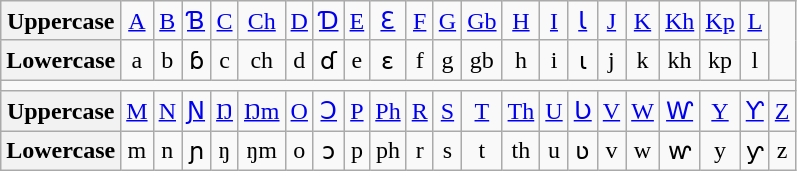<table class="wikitable" style="text-align: center">
<tr>
<th scope="row">Uppercase</th>
<td><a href='#'>A</a></td>
<td><a href='#'>B</a></td>
<td><a href='#'>Ɓ</a></td>
<td><a href='#'>C</a></td>
<td><a href='#'>Ch</a></td>
<td><a href='#'>D</a></td>
<td><a href='#'>Ɗ</a></td>
<td><a href='#'>E</a></td>
<td><a href='#'>Ɛ</a></td>
<td><a href='#'>F</a></td>
<td><a href='#'>G</a></td>
<td><a href='#'>Gb</a></td>
<td><a href='#'>H</a></td>
<td><a href='#'>I</a></td>
<td><a href='#'>Ɩ</a></td>
<td><a href='#'>J</a></td>
<td><a href='#'>K</a></td>
<td><a href='#'>Kh</a></td>
<td><a href='#'>Kp</a></td>
<td><a href='#'>L</a></td>
</tr>
<tr>
<th scope="row">Lowercase</th>
<td>a</td>
<td>b</td>
<td>ɓ</td>
<td>c</td>
<td>ch</td>
<td>d</td>
<td>ɗ</td>
<td>e</td>
<td>ɛ</td>
<td>f</td>
<td>g</td>
<td>gb</td>
<td>h</td>
<td>i</td>
<td>ɩ</td>
<td>j</td>
<td>k</td>
<td>kh</td>
<td>kp</td>
<td>l</td>
</tr>
<tr>
<td colspan=40></td>
</tr>
<tr>
<th scope="row">Uppercase</th>
<td><a href='#'>M</a></td>
<td><a href='#'>N</a></td>
<td><a href='#'>Ɲ</a></td>
<td><a href='#'>Ŋ</a></td>
<td><a href='#'>Ŋm</a></td>
<td><a href='#'>O</a></td>
<td><a href='#'>Ɔ</a></td>
<td><a href='#'>P</a></td>
<td><a href='#'>Ph</a></td>
<td><a href='#'>R</a></td>
<td><a href='#'>S</a></td>
<td><a href='#'>T</a></td>
<td><a href='#'>Th</a></td>
<td><a href='#'>U</a></td>
<td><a href='#'>Ʋ</a></td>
<td><a href='#'>V</a></td>
<td><a href='#'>W</a></td>
<td><a href='#'>Ⱳ</a></td>
<td><a href='#'>Y</a></td>
<td><a href='#'>Ƴ</a></td>
<td><a href='#'>Z</a></td>
</tr>
<tr>
<th scope="row">Lowercase</th>
<td>m</td>
<td>n</td>
<td>ɲ</td>
<td>ŋ</td>
<td>ŋm</td>
<td>o</td>
<td>ɔ</td>
<td>p</td>
<td>ph</td>
<td>r</td>
<td>s</td>
<td>t</td>
<td>th</td>
<td>u</td>
<td>ʋ</td>
<td>v</td>
<td>w</td>
<td>ⱳ</td>
<td>y</td>
<td>ƴ</td>
<td>z</td>
</tr>
</table>
